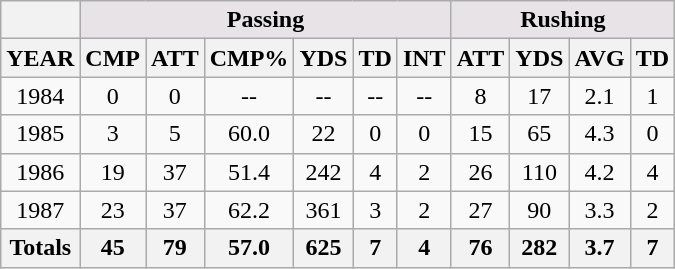<table class=wikitable style="text-align:center">
<tr>
<th></th>
<th colspan="6" style="background:#e7e3e7;">Passing</th>
<th colspan="4" style="background:#e7e3e7;">Rushing</th>
</tr>
<tr>
<th>YEAR</th>
<th>CMP</th>
<th>ATT</th>
<th>CMP%</th>
<th>YDS</th>
<th>TD</th>
<th>INT</th>
<th>ATT</th>
<th>YDS</th>
<th>AVG</th>
<th>TD</th>
</tr>
<tr>
<td>1984</td>
<td>0</td>
<td>0</td>
<td>--</td>
<td><em>--</em></td>
<td><em>--</em></td>
<td><em>--</em></td>
<td>8</td>
<td>17</td>
<td>2.1</td>
<td>1</td>
</tr>
<tr>
<td>1985</td>
<td>3</td>
<td>5</td>
<td>60.0</td>
<td>22</td>
<td>0</td>
<td>0</td>
<td>15</td>
<td>65</td>
<td>4.3</td>
<td>0</td>
</tr>
<tr>
<td>1986</td>
<td>19</td>
<td>37</td>
<td>51.4</td>
<td>242</td>
<td>4</td>
<td>2</td>
<td>26</td>
<td>110</td>
<td>4.2</td>
<td>4</td>
</tr>
<tr>
<td>1987</td>
<td>23</td>
<td>37</td>
<td>62.2</td>
<td>361</td>
<td>3</td>
<td>2</td>
<td>27</td>
<td>90</td>
<td>3.3</td>
<td>2</td>
</tr>
<tr>
<th>Totals</th>
<th>45</th>
<th>79</th>
<th>57.0</th>
<th>625</th>
<th>7</th>
<th>4</th>
<th>76</th>
<th>282</th>
<th>3.7</th>
<th>7</th>
</tr>
</table>
